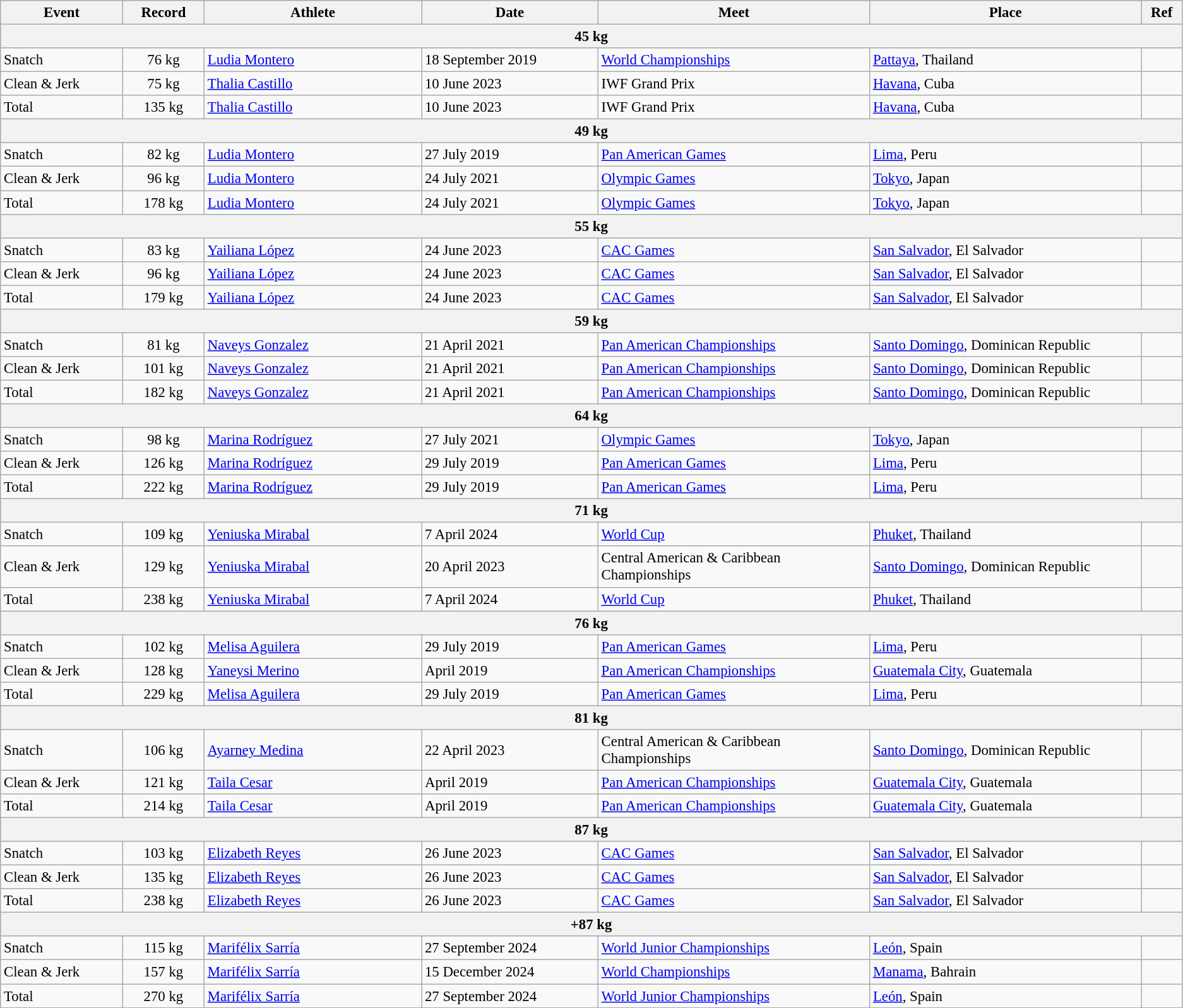<table class="wikitable" style="font-size:95%;">
<tr>
<th width=9%>Event</th>
<th width=6%>Record</th>
<th width=16%>Athlete</th>
<th width=13%>Date</th>
<th width=20%>Meet</th>
<th width=20%>Place</th>
<th width=3%>Ref</th>
</tr>
<tr bgcolor="#DDDDDD">
<th colspan="7">45 kg</th>
</tr>
<tr>
<td>Snatch</td>
<td align="center">76 kg</td>
<td><a href='#'>Ludia Montero</a></td>
<td>18 September 2019</td>
<td><a href='#'>World Championships</a></td>
<td><a href='#'>Pattaya</a>, Thailand</td>
<td></td>
</tr>
<tr>
<td>Clean & Jerk</td>
<td align="center">75 kg</td>
<td><a href='#'>Thalia Castillo</a></td>
<td>10 June 2023</td>
<td>IWF Grand Prix</td>
<td><a href='#'>Havana</a>, Cuba</td>
<td></td>
</tr>
<tr>
<td>Total</td>
<td align="center">135 kg</td>
<td><a href='#'>Thalia Castillo</a></td>
<td>10 June 2023</td>
<td>IWF Grand Prix</td>
<td><a href='#'>Havana</a>, Cuba</td>
<td></td>
</tr>
<tr bgcolor="#DDDDDD">
<th colspan="7">49 kg</th>
</tr>
<tr>
<td>Snatch</td>
<td align="center">82 kg</td>
<td><a href='#'>Ludia Montero</a></td>
<td>27 July 2019</td>
<td><a href='#'>Pan American Games</a></td>
<td><a href='#'>Lima</a>, Peru</td>
<td></td>
</tr>
<tr>
<td>Clean & Jerk</td>
<td align="center">96 kg</td>
<td><a href='#'>Ludia Montero</a></td>
<td>24 July 2021</td>
<td><a href='#'>Olympic Games</a></td>
<td><a href='#'>Tokyo</a>, Japan</td>
<td></td>
</tr>
<tr>
<td>Total</td>
<td align="center">178 kg</td>
<td><a href='#'>Ludia Montero</a></td>
<td>24 July 2021</td>
<td><a href='#'>Olympic Games</a></td>
<td><a href='#'>Tokyo</a>, Japan</td>
<td></td>
</tr>
<tr bgcolor="#DDDDDD">
<th colspan="7">55 kg</th>
</tr>
<tr>
<td>Snatch</td>
<td align="center">83 kg</td>
<td><a href='#'>Yailiana López</a></td>
<td>24 June 2023</td>
<td><a href='#'>CAC Games</a></td>
<td><a href='#'>San Salvador</a>, El Salvador</td>
<td></td>
</tr>
<tr>
<td>Clean & Jerk</td>
<td align="center">96 kg</td>
<td><a href='#'>Yailiana López</a></td>
<td>24 June 2023</td>
<td><a href='#'>CAC Games</a></td>
<td><a href='#'>San Salvador</a>, El Salvador</td>
<td></td>
</tr>
<tr>
<td>Total</td>
<td align="center">179 kg</td>
<td><a href='#'>Yailiana López</a></td>
<td>24 June 2023</td>
<td><a href='#'>CAC Games</a></td>
<td><a href='#'>San Salvador</a>, El Salvador</td>
<td></td>
</tr>
<tr bgcolor="#DDDDDD">
<th colspan="7">59 kg</th>
</tr>
<tr>
<td>Snatch</td>
<td align="center">81 kg</td>
<td><a href='#'>Naveys Gonzalez</a></td>
<td>21 April 2021</td>
<td><a href='#'>Pan American Championships</a></td>
<td><a href='#'>Santo Domingo</a>, Dominican Republic</td>
<td></td>
</tr>
<tr>
<td>Clean & Jerk</td>
<td align="center">101 kg</td>
<td><a href='#'>Naveys Gonzalez</a></td>
<td>21 April 2021</td>
<td><a href='#'>Pan American Championships</a></td>
<td><a href='#'>Santo Domingo</a>, Dominican Republic</td>
<td></td>
</tr>
<tr>
<td>Total</td>
<td align="center">182 kg</td>
<td><a href='#'>Naveys Gonzalez</a></td>
<td>21 April 2021</td>
<td><a href='#'>Pan American Championships</a></td>
<td><a href='#'>Santo Domingo</a>, Dominican Republic</td>
<td></td>
</tr>
<tr bgcolor="#DDDDDD">
<th colspan="7">64 kg</th>
</tr>
<tr>
<td>Snatch</td>
<td align="center">98 kg</td>
<td><a href='#'>Marina Rodríguez</a></td>
<td>27 July 2021</td>
<td><a href='#'>Olympic Games</a></td>
<td><a href='#'>Tokyo</a>, Japan</td>
<td></td>
</tr>
<tr>
<td>Clean & Jerk</td>
<td align="center">126 kg</td>
<td><a href='#'>Marina Rodríguez</a></td>
<td>29 July 2019</td>
<td><a href='#'>Pan American Games</a></td>
<td><a href='#'>Lima</a>, Peru</td>
<td></td>
</tr>
<tr>
<td>Total</td>
<td align="center">222 kg</td>
<td><a href='#'>Marina Rodríguez</a></td>
<td>29 July 2019</td>
<td><a href='#'>Pan American Games</a></td>
<td><a href='#'>Lima</a>, Peru</td>
<td></td>
</tr>
<tr bgcolor="#DDDDDD">
<th colspan="7">71 kg</th>
</tr>
<tr>
<td>Snatch</td>
<td align="center">109 kg</td>
<td><a href='#'>Yeniuska Mirabal</a></td>
<td>7 April 2024</td>
<td><a href='#'>World Cup</a></td>
<td><a href='#'>Phuket</a>, Thailand</td>
<td></td>
</tr>
<tr>
<td>Clean & Jerk</td>
<td align="center">129 kg</td>
<td><a href='#'>Yeniuska Mirabal</a></td>
<td>20 April 2023</td>
<td>Central American & Caribbean Championships</td>
<td><a href='#'>Santo Domingo</a>, Dominican Republic</td>
<td></td>
</tr>
<tr>
<td>Total</td>
<td align="center">238 kg</td>
<td><a href='#'>Yeniuska Mirabal</a></td>
<td>7 April 2024</td>
<td><a href='#'>World Cup</a></td>
<td><a href='#'>Phuket</a>, Thailand</td>
<td></td>
</tr>
<tr bgcolor="#DDDDDD">
<th colspan="7">76 kg</th>
</tr>
<tr>
<td>Snatch</td>
<td align="center">102 kg</td>
<td><a href='#'>Melisa Aguilera</a></td>
<td>29 July 2019</td>
<td><a href='#'>Pan American Games</a></td>
<td><a href='#'>Lima</a>, Peru</td>
<td></td>
</tr>
<tr>
<td>Clean & Jerk</td>
<td align="center">128 kg</td>
<td><a href='#'>Yaneysi Merino</a></td>
<td>April 2019</td>
<td><a href='#'>Pan American Championships</a></td>
<td><a href='#'>Guatemala City</a>, Guatemala</td>
<td></td>
</tr>
<tr>
<td>Total</td>
<td align="center">229 kg</td>
<td><a href='#'>Melisa Aguilera</a></td>
<td>29 July 2019</td>
<td><a href='#'>Pan American Games</a></td>
<td><a href='#'>Lima</a>, Peru</td>
<td></td>
</tr>
<tr bgcolor="#DDDDDD">
<th colspan="7">81 kg</th>
</tr>
<tr>
<td>Snatch</td>
<td align="center">106 kg</td>
<td><a href='#'>Ayarney Medina</a></td>
<td>22 April 2023</td>
<td>Central American & Caribbean Championships</td>
<td><a href='#'>Santo Domingo</a>, Dominican Republic</td>
<td></td>
</tr>
<tr>
<td>Clean & Jerk</td>
<td align="center">121 kg</td>
<td><a href='#'>Taila Cesar</a></td>
<td>April 2019</td>
<td><a href='#'>Pan American Championships</a></td>
<td><a href='#'>Guatemala City</a>, Guatemala</td>
<td></td>
</tr>
<tr>
<td>Total</td>
<td align="center">214 kg</td>
<td><a href='#'>Taila Cesar</a></td>
<td>April 2019</td>
<td><a href='#'>Pan American Championships</a></td>
<td><a href='#'>Guatemala City</a>, Guatemala</td>
<td></td>
</tr>
<tr bgcolor="#DDDDDD">
<th colspan="7">87 kg</th>
</tr>
<tr>
<td>Snatch</td>
<td align="center">103 kg</td>
<td><a href='#'>Elizabeth Reyes</a></td>
<td>26 June 2023</td>
<td><a href='#'>CAC Games</a></td>
<td><a href='#'>San Salvador</a>, El Salvador</td>
<td></td>
</tr>
<tr>
<td>Clean & Jerk</td>
<td align="center">135 kg</td>
<td><a href='#'>Elizabeth Reyes</a></td>
<td>26 June 2023</td>
<td><a href='#'>CAC Games</a></td>
<td><a href='#'>San Salvador</a>, El Salvador</td>
<td></td>
</tr>
<tr>
<td>Total</td>
<td align="center">238 kg</td>
<td><a href='#'>Elizabeth Reyes</a></td>
<td>26 June 2023</td>
<td><a href='#'>CAC Games</a></td>
<td><a href='#'>San Salvador</a>, El Salvador</td>
<td></td>
</tr>
<tr bgcolor="#DDDDDD">
<th colspan="7">+87 kg</th>
</tr>
<tr>
<td>Snatch</td>
<td align="center">115 kg</td>
<td><a href='#'>Marifélix Sarría</a></td>
<td>27 September 2024</td>
<td><a href='#'>World Junior Championships</a></td>
<td><a href='#'>León</a>, Spain</td>
<td></td>
</tr>
<tr>
<td>Clean & Jerk</td>
<td align="center">157 kg</td>
<td><a href='#'>Marifélix Sarría</a></td>
<td>15 December 2024</td>
<td><a href='#'>World Championships</a></td>
<td><a href='#'>Manama</a>, Bahrain</td>
<td></td>
</tr>
<tr>
<td>Total</td>
<td align="center">270 kg</td>
<td><a href='#'>Marifélix Sarría</a></td>
<td>27 September 2024</td>
<td><a href='#'>World Junior Championships</a></td>
<td><a href='#'>León</a>, Spain</td>
<td></td>
</tr>
</table>
